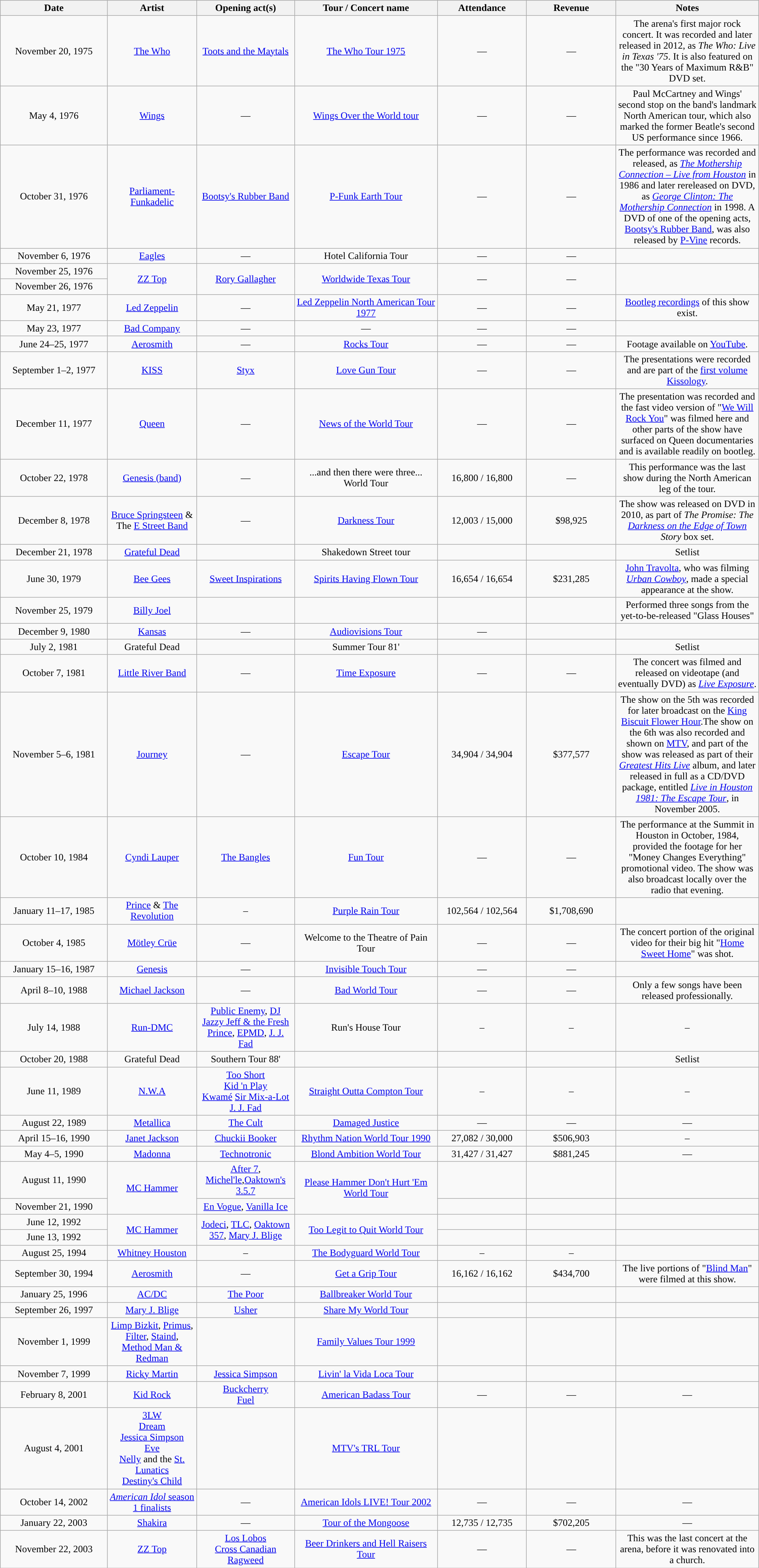<table class="wikitable mw-collapsible" style="text-align:center;">
<tr>
<th width=12% style="text-align:center;">Date</th>
<th width=10% style="text-align:center;">Artist</th>
<th width=10% style="text-align:center;">Opening act(s)</th>
<th width=16% style="text-align:center;">Tour / Concert name</th>
<th width=10% style="text-align:center;">Attendance</th>
<th width=10% style="text-align:center;">Revenue</th>
<th width=16% style="text-align:center;">Notes</th>
</tr>
<tr>
<td>November 20, 1975</td>
<td><a href='#'>The Who</a></td>
<td><a href='#'>Toots and the Maytals</a></td>
<td><a href='#'>The Who Tour 1975</a></td>
<td>—</td>
<td>—</td>
<td>The arena's first major rock concert. It was recorded and later released in 2012, as <em>The Who: Live in Texas '75</em>. It is also featured on the "30 Years of Maximum R&B" DVD set.</td>
</tr>
<tr>
<td>May 4, 1976</td>
<td><a href='#'>Wings</a></td>
<td>—</td>
<td><a href='#'>Wings Over the World tour</a></td>
<td>—</td>
<td>—</td>
<td>Paul McCartney and Wings' second stop on the band's landmark North American tour, which also marked the former Beatle's second US performance since 1966.</td>
</tr>
<tr>
<td>October 31, 1976</td>
<td><a href='#'>Parliament-Funkadelic</a></td>
<td><a href='#'>Bootsy's Rubber Band</a></td>
<td><a href='#'>P-Funk Earth Tour</a></td>
<td>—</td>
<td>—</td>
<td>The performance was recorded and released, as <em><a href='#'>The Mothership Connection – Live from Houston</a></em> in 1986 and later rereleased on DVD, as <em><a href='#'>George Clinton: The Mothership Connection</a></em> in 1998. A DVD of one of the opening acts, <a href='#'>Bootsy's Rubber Band</a>, was also released by <a href='#'>P-Vine</a> records.</td>
</tr>
<tr>
<td>November 6, 1976</td>
<td><a href='#'>Eagles</a></td>
<td>—</td>
<td>Hotel California Tour</td>
<td>—</td>
<td>—</td>
<td></td>
</tr>
<tr>
<td>November 25, 1976</td>
<td rowspan="2"><a href='#'>ZZ Top</a></td>
<td rowspan="2"><a href='#'>Rory Gallagher</a></td>
<td rowspan="2"><a href='#'>Worldwide Texas Tour</a></td>
<td rowspan="2">—</td>
<td rowspan="2">—</td>
<td rowspan="2"></td>
</tr>
<tr>
<td>November 26, 1976</td>
</tr>
<tr>
<td>May 21, 1977</td>
<td><a href='#'>Led Zeppelin</a></td>
<td>—</td>
<td><a href='#'>Led Zeppelin North American Tour 1977</a></td>
<td>—</td>
<td>—</td>
<td><a href='#'>Bootleg recordings</a> of this show exist.</td>
</tr>
<tr>
<td>May 23, 1977</td>
<td><a href='#'>Bad Company</a></td>
<td>—</td>
<td>—</td>
<td>—</td>
<td>—</td>
<td></td>
</tr>
<tr>
<td>June 24–25, 1977</td>
<td><a href='#'>Aerosmith</a></td>
<td>—</td>
<td><a href='#'>Rocks Tour</a></td>
<td>—</td>
<td>—</td>
<td>Footage available on <a href='#'>YouTube</a>.</td>
</tr>
<tr>
<td>September 1–2, 1977</td>
<td><a href='#'>KISS</a></td>
<td><a href='#'>Styx</a></td>
<td><a href='#'>Love Gun Tour</a></td>
<td>—</td>
<td>—</td>
<td>The presentations were recorded and are part of the <a href='#'>first volume Kissology</a>.</td>
</tr>
<tr>
<td>December 11, 1977</td>
<td><a href='#'>Queen</a></td>
<td>—</td>
<td><a href='#'>News of the World Tour</a></td>
<td>—</td>
<td>—</td>
<td>The presentation was recorded and the fast video version of "<a href='#'>We Will Rock You</a>" was filmed here and other parts of the show have surfaced on Queen documentaries and is available readily on bootleg.</td>
</tr>
<tr>
<td>October 22, 1978</td>
<td><a href='#'>Genesis (band)</a></td>
<td>—</td>
<td>...and then there were three... World Tour</td>
<td>16,800 / 16,800</td>
<td>—</td>
<td>This performance was the last show during the North American leg of the tour.</td>
</tr>
<tr>
<td>December 8, 1978</td>
<td><a href='#'>Bruce Springsteen</a> & The <a href='#'>E Street Band</a></td>
<td>—</td>
<td><a href='#'>Darkness Tour</a></td>
<td>12,003 / 15,000</td>
<td>$98,925</td>
<td>The show was released on DVD in 2010, as part of <em>The Promise: The <a href='#'>Darkness on the Edge of Town</a> Story</em> box set.</td>
</tr>
<tr>
<td>December 21, 1978</td>
<td><a href='#'>Grateful Dead</a></td>
<td></td>
<td>Shakedown Street tour</td>
<td></td>
<td></td>
<td>Setlist</td>
</tr>
<tr>
<td>June 30, 1979</td>
<td><a href='#'>Bee Gees</a></td>
<td><a href='#'>Sweet Inspirations</a></td>
<td><a href='#'>Spirits Having Flown Tour</a></td>
<td>16,654 / 16,654</td>
<td>$231,285</td>
<td><a href='#'>John Travolta</a>, who was filming <em><a href='#'>Urban Cowboy</a></em>, made a special appearance at the show.</td>
</tr>
<tr>
<td>November 25, 1979</td>
<td><a href='#'>Billy Joel</a></td>
<td></td>
<td></td>
<td></td>
<td></td>
<td>Performed three songs from the yet-to-be-released "Glass Houses"</td>
</tr>
<tr>
<td>December 9, 1980</td>
<td><a href='#'>Kansas</a></td>
<td>—</td>
<td><a href='#'>Audiovisions Tour</a></td>
<td>—</td>
<td></td>
</tr>
<tr>
<td>July 2, 1981</td>
<td>Grateful Dead</td>
<td></td>
<td>Summer Tour 81'</td>
<td></td>
<td></td>
<td>Setlist </td>
</tr>
<tr>
<td>October 7, 1981</td>
<td><a href='#'>Little River Band</a></td>
<td>—</td>
<td><a href='#'>Time Exposure</a></td>
<td>—</td>
<td>—</td>
<td>The concert was filmed and released on videotape (and eventually DVD) as <em><a href='#'>Live Exposure</a></em>.</td>
</tr>
<tr>
<td>November 5–6, 1981</td>
<td><a href='#'>Journey</a></td>
<td>—</td>
<td><a href='#'>Escape Tour</a></td>
<td>34,904 / 34,904</td>
<td>$377,577</td>
<td>The show on the 5th was recorded for later broadcast on the <a href='#'>King Biscuit Flower Hour</a>.The show on the 6th was also recorded and shown on <a href='#'>MTV</a>, and part of the show was released as part of their <em><a href='#'>Greatest Hits Live</a></em> album, and later released in full as a CD/DVD package, entitled <em><a href='#'>Live in Houston 1981: The Escape Tour</a></em>, in November 2005.</td>
</tr>
<tr>
<td>October 10, 1984</td>
<td><a href='#'>Cyndi Lauper</a></td>
<td><a href='#'>The Bangles</a></td>
<td><a href='#'>Fun Tour</a></td>
<td>—</td>
<td>—</td>
<td>The performance at the Summit in Houston in October, 1984, provided the footage for her "Money Changes Everything" promotional video. The show was also broadcast locally over the radio that evening.</td>
</tr>
<tr>
<td>January 11–17, 1985</td>
<td><a href='#'>Prince</a> & <a href='#'>The Revolution</a></td>
<td>–</td>
<td><a href='#'>Purple Rain Tour</a></td>
<td>102,564 / 102,564</td>
<td>$1,708,690</td>
<td></td>
</tr>
<tr>
<td>October 4, 1985</td>
<td><a href='#'>Mötley Crüe</a></td>
<td>—</td>
<td>Welcome to the Theatre of Pain Tour</td>
<td>—</td>
<td>—</td>
<td>The concert portion of the original video for their big hit "<a href='#'>Home Sweet Home</a>" was shot.</td>
</tr>
<tr>
<td>January 15–16, 1987</td>
<td><a href='#'>Genesis</a></td>
<td>—</td>
<td><a href='#'>Invisible Touch Tour</a></td>
<td>—</td>
<td>—</td>
<td></td>
</tr>
<tr>
<td>April 8–10, 1988</td>
<td><a href='#'>Michael Jackson</a></td>
<td>—</td>
<td><a href='#'>Bad World Tour</a></td>
<td>—</td>
<td>—</td>
<td>Only a few songs have been released professionally.</td>
</tr>
<tr>
<td>July 14, 1988</td>
<td><a href='#'>Run-DMC</a></td>
<td><a href='#'>Public Enemy</a>, <a href='#'>DJ Jazzy Jeff & the Fresh Prince</a>, <a href='#'>EPMD</a>, <a href='#'>J. J. Fad</a></td>
<td>Run's House Tour</td>
<td>–</td>
<td>–</td>
<td>–</td>
</tr>
<tr>
<td>October 20, 1988</td>
<td>Grateful Dead</td>
<td>Southern Tour 88'</td>
<td></td>
<td></td>
<td></td>
<td>Setlist </td>
</tr>
<tr>
<td>June 11, 1989</td>
<td><a href='#'>N.W.A</a></td>
<td><a href='#'>Too Short</a><br><a href='#'>Kid 'n Play</a><br><a href='#'>Kwamé</a> <a href='#'>Sir Mix-a-Lot</a><br><a href='#'>J. J. Fad</a></td>
<td><a href='#'>Straight Outta Compton Tour</a></td>
<td>–</td>
<td>–</td>
<td>–</td>
</tr>
<tr>
<td>August 22, 1989</td>
<td><a href='#'>Metallica</a></td>
<td><a href='#'>The Cult</a></td>
<td><a href='#'>Damaged Justice</a></td>
<td>—</td>
<td>—</td>
<td>—</td>
</tr>
<tr>
<td>April 15–16, 1990</td>
<td><a href='#'>Janet Jackson</a></td>
<td><a href='#'>Chuckii Booker</a></td>
<td><a href='#'>Rhythm Nation World Tour 1990</a></td>
<td>27,082 / 30,000</td>
<td>$506,903</td>
<td>–</td>
</tr>
<tr>
<td>May 4–5, 1990</td>
<td><a href='#'>Madonna</a></td>
<td><a href='#'>Technotronic</a></td>
<td><a href='#'>Blond Ambition World Tour</a></td>
<td>31,427 / 31,427</td>
<td>$881,245</td>
<td>—</td>
</tr>
<tr>
<td>August 11, 1990</td>
<td rowspan="2"><a href='#'>MC Hammer</a></td>
<td><a href='#'>After 7</a>, <a href='#'>Michel'le</a>,<a href='#'>Oaktown's 3.5.7</a></td>
<td rowspan="2"><a href='#'>Please Hammer Don't Hurt 'Em World Tour</a></td>
<td></td>
<td></td>
<td></td>
</tr>
<tr>
<td>November 21, 1990</td>
<td><a href='#'>En Vogue</a>, <a href='#'>Vanilla Ice</a></td>
<td></td>
<td></td>
<td></td>
</tr>
<tr>
<td>June 12, 1992</td>
<td rowspan="2"><a href='#'>MC Hammer</a></td>
<td rowspan="2"><a href='#'>Jodeci</a>, <a href='#'>TLC</a>, <a href='#'>Oaktown 357</a>, <a href='#'>Mary J. Blige</a></td>
<td rowspan="2"><a href='#'>Too Legit to Quit World Tour</a></td>
<td></td>
<td></td>
<td></td>
</tr>
<tr>
<td>June 13, 1992</td>
<td></td>
<td></td>
<td></td>
</tr>
<tr>
<td>August 25, 1994</td>
<td><a href='#'>Whitney Houston</a></td>
<td>–</td>
<td><a href='#'>The Bodyguard World Tour</a></td>
<td>–</td>
<td>–</td>
<td></td>
</tr>
<tr>
<td>September 30, 1994</td>
<td><a href='#'>Aerosmith</a></td>
<td>—</td>
<td><a href='#'>Get a Grip Tour</a></td>
<td>16,162 / 16,162</td>
<td>$434,700</td>
<td>The live portions of "<a href='#'>Blind Man</a>" were filmed at this show.</td>
</tr>
<tr>
<td>January 25, 1996</td>
<td><a href='#'>AC/DC</a></td>
<td><a href='#'>The Poor</a></td>
<td><a href='#'>Ballbreaker World Tour</a></td>
<td></td>
<td></td>
<td></td>
</tr>
<tr>
<td>September 26, 1997</td>
<td><a href='#'>Mary J. Blige</a></td>
<td><a href='#'>Usher</a></td>
<td><a href='#'>Share My World Tour</a></td>
<td></td>
<td></td>
<td></td>
</tr>
<tr>
<td>November 1, 1999</td>
<td><a href='#'>Limp Bizkit</a>, <a href='#'>Primus</a>, <a href='#'>Filter</a>, <a href='#'>Staind</a>, <a href='#'>Method Man & Redman</a></td>
<td></td>
<td><a href='#'>Family Values Tour 1999</a></td>
<td></td>
<td></td>
<td></td>
</tr>
<tr>
<td>November 7, 1999</td>
<td><a href='#'>Ricky Martin</a></td>
<td><a href='#'>Jessica Simpson</a></td>
<td><a href='#'>Livin' la Vida Loca Tour</a></td>
<td></td>
<td></td>
<td></td>
</tr>
<tr>
<td>February 8, 2001</td>
<td><a href='#'>Kid Rock</a></td>
<td><a href='#'>Buckcherry</a><br><a href='#'>Fuel</a></td>
<td><a href='#'>American Badass Tour</a></td>
<td>—</td>
<td>—</td>
<td>—</td>
</tr>
<tr>
<td>August 4, 2001</td>
<td><a href='#'>3LW</a><br><a href='#'>Dream</a><br><a href='#'>Jessica Simpson</a><br><a href='#'>Eve</a><br><a href='#'>Nelly</a> and the <a href='#'>St. Lunatics</a><br><a href='#'>Destiny's Child</a></td>
<td></td>
<td><a href='#'>MTV's TRL Tour</a></td>
<td></td>
<td></td>
<td></td>
</tr>
<tr>
<td>October 14, 2002</td>
<td><a href='#'><em>American Idol</em> season 1 finalists</a></td>
<td>—</td>
<td><a href='#'>American Idols LIVE! Tour 2002</a></td>
<td>—</td>
<td>—</td>
<td>—</td>
</tr>
<tr>
<td>January 22, 2003</td>
<td><a href='#'>Shakira</a></td>
<td>—</td>
<td><a href='#'>Tour of the Mongoose</a></td>
<td>12,735 / 12,735</td>
<td>$702,205</td>
<td>—</td>
</tr>
<tr>
<td>November 22, 2003</td>
<td><a href='#'>ZZ Top</a></td>
<td><a href='#'>Los Lobos</a><br><a href='#'>Cross Canadian Ragweed</a></td>
<td><a href='#'>Beer Drinkers and Hell Raisers Tour</a></td>
<td>—</td>
<td>—</td>
<td>This was the last concert at the arena, before it was renovated into a church.</td>
</tr>
</table>
